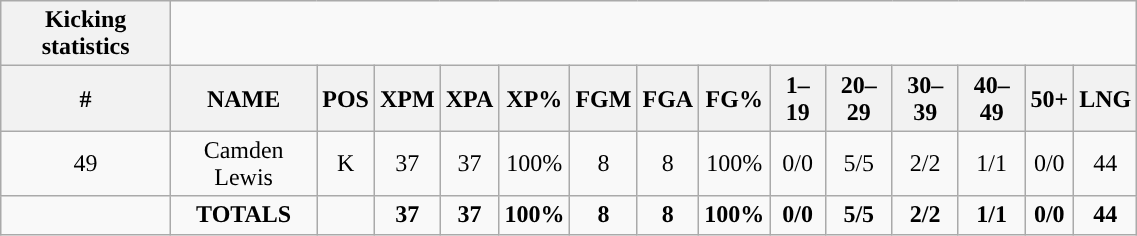<table style="width:60%; text-align:center;" class="wikitable collapsible collapsed">
<tr>
<th style="text-align:center; ">Kicking statistics</th>
</tr>
<tr>
<th>#</th>
<th>NAME</th>
<th>POS</th>
<th>XPM</th>
<th>XPA</th>
<th>XP%</th>
<th>FGM</th>
<th>FGA</th>
<th>FG%</th>
<th>1–19</th>
<th>20–29</th>
<th>30–39</th>
<th>40–49</th>
<th>50+</th>
<th>LNG</th>
</tr>
<tr>
<td>49</td>
<td>Camden Lewis</td>
<td>K</td>
<td>37</td>
<td>37</td>
<td>100%</td>
<td>8</td>
<td>8</td>
<td>100%</td>
<td>0/0</td>
<td>5/5</td>
<td>2/2</td>
<td>1/1</td>
<td>0/0</td>
<td>44</td>
</tr>
<tr>
<td></td>
<td><strong>TOTALS</strong></td>
<td></td>
<td><strong>37</strong></td>
<td><strong>37</strong></td>
<td><strong>100%</strong></td>
<td><strong>8</strong></td>
<td><strong>8</strong></td>
<td><strong>100%</strong></td>
<td><strong>0/0</strong></td>
<td><strong>5/5</strong></td>
<td><strong>2/2</strong></td>
<td><strong>1/1</strong></td>
<td><strong>0/0</strong></td>
<td><strong>44</strong></td>
</tr>
</table>
